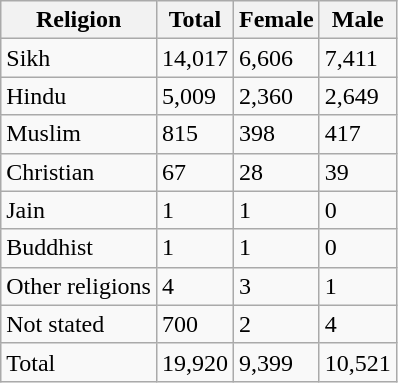<table class="wikitable sortable">
<tr>
<th>Religion</th>
<th>Total</th>
<th>Female</th>
<th>Male</th>
</tr>
<tr>
<td>Sikh</td>
<td>14,017</td>
<td>6,606</td>
<td>7,411</td>
</tr>
<tr>
<td>Hindu</td>
<td>5,009</td>
<td>2,360</td>
<td>2,649</td>
</tr>
<tr>
<td>Muslim</td>
<td>815</td>
<td>398</td>
<td>417</td>
</tr>
<tr>
<td>Christian</td>
<td>67</td>
<td>28</td>
<td>39</td>
</tr>
<tr>
<td>Jain</td>
<td>1</td>
<td>1</td>
<td>0</td>
</tr>
<tr>
<td>Buddhist</td>
<td>1</td>
<td>1</td>
<td>0</td>
</tr>
<tr>
<td>Other religions</td>
<td>4</td>
<td>3</td>
<td>1</td>
</tr>
<tr>
<td>Not stated</td>
<td>700</td>
<td>2</td>
<td>4</td>
</tr>
<tr>
<td>Total</td>
<td>19,920</td>
<td>9,399</td>
<td>10,521</td>
</tr>
</table>
